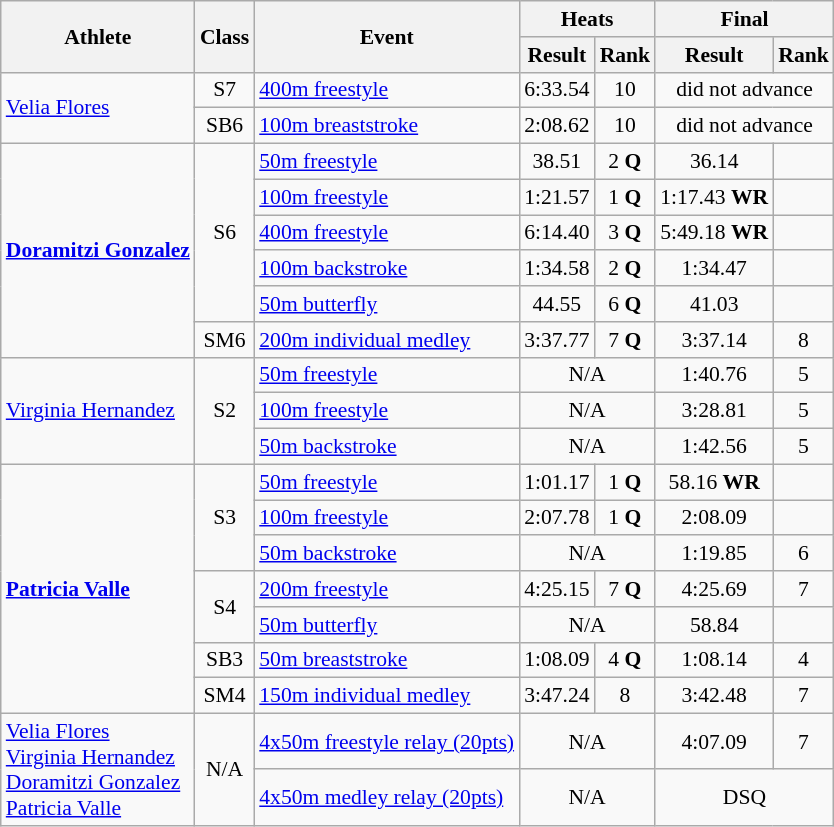<table class=wikitable style="font-size:90%">
<tr>
<th rowspan="2">Athlete</th>
<th rowspan="2">Class</th>
<th rowspan="2">Event</th>
<th colspan="2">Heats</th>
<th colspan="2">Final</th>
</tr>
<tr>
<th>Result</th>
<th>Rank</th>
<th>Result</th>
<th>Rank</th>
</tr>
<tr>
<td rowspan="2"><a href='#'>Velia Flores</a></td>
<td style="text-align:center;">S7</td>
<td><a href='#'>400m freestyle</a></td>
<td style="text-align:center;">6:33.54</td>
<td style="text-align:center;">10</td>
<td style="text-align:center;" colspan="2">did not advance</td>
</tr>
<tr>
<td style="text-align:center;">SB6</td>
<td><a href='#'>100m breaststroke</a></td>
<td style="text-align:center;">2:08.62</td>
<td style="text-align:center;">10</td>
<td style="text-align:center;" colspan="2">did not advance</td>
</tr>
<tr>
<td rowspan="6"><strong><a href='#'>Doramitzi Gonzalez</a></strong></td>
<td rowspan="5" style="text-align:center;">S6</td>
<td><a href='#'>50m freestyle</a></td>
<td style="text-align:center;">38.51</td>
<td style="text-align:center;">2 <strong>Q</strong></td>
<td style="text-align:center;">36.14</td>
<td style="text-align:center;"></td>
</tr>
<tr>
<td><a href='#'>100m freestyle</a></td>
<td style="text-align:center;">1:21.57</td>
<td style="text-align:center;">1 <strong>Q</strong></td>
<td style="text-align:center;">1:17.43 <strong>WR</strong></td>
<td style="text-align:center;"></td>
</tr>
<tr>
<td><a href='#'>400m freestyle</a></td>
<td style="text-align:center;">6:14.40</td>
<td style="text-align:center;">3 <strong>Q</strong></td>
<td style="text-align:center;">5:49.18 <strong>WR</strong></td>
<td style="text-align:center;"></td>
</tr>
<tr>
<td><a href='#'>100m backstroke</a></td>
<td style="text-align:center;">1:34.58</td>
<td style="text-align:center;">2 <strong>Q</strong></td>
<td style="text-align:center;">1:34.47</td>
<td style="text-align:center;"></td>
</tr>
<tr>
<td><a href='#'>50m butterfly</a></td>
<td style="text-align:center;">44.55</td>
<td style="text-align:center;">6 <strong>Q</strong></td>
<td style="text-align:center;">41.03</td>
<td style="text-align:center;"></td>
</tr>
<tr>
<td style="text-align:center;">SM6</td>
<td><a href='#'>200m individual medley</a></td>
<td style="text-align:center;">3:37.77</td>
<td style="text-align:center;">7 <strong>Q</strong></td>
<td style="text-align:center;">3:37.14</td>
<td style="text-align:center;">8</td>
</tr>
<tr>
<td rowspan="3"><a href='#'>Virginia Hernandez</a></td>
<td rowspan="3" style="text-align:center;">S2</td>
<td><a href='#'>50m freestyle</a></td>
<td style="text-align:center;" colspan="2">N/A</td>
<td style="text-align:center;">1:40.76</td>
<td style="text-align:center;">5</td>
</tr>
<tr>
<td><a href='#'>100m freestyle</a></td>
<td style="text-align:center;" colspan="2">N/A</td>
<td style="text-align:center;">3:28.81</td>
<td style="text-align:center;">5</td>
</tr>
<tr>
<td><a href='#'>50m backstroke</a></td>
<td style="text-align:center;" colspan="2">N/A</td>
<td style="text-align:center;">1:42.56</td>
<td style="text-align:center;">5</td>
</tr>
<tr>
<td rowspan="7"><strong><a href='#'>Patricia Valle</a></strong></td>
<td rowspan="3" style="text-align:center;">S3</td>
<td><a href='#'>50m freestyle</a></td>
<td style="text-align:center;">1:01.17</td>
<td style="text-align:center;">1 <strong>Q</strong></td>
<td style="text-align:center;">58.16 <strong>WR</strong></td>
<td style="text-align:center;"></td>
</tr>
<tr>
<td><a href='#'>100m freestyle</a></td>
<td style="text-align:center;">2:07.78</td>
<td style="text-align:center;">1 <strong>Q</strong></td>
<td style="text-align:center;">2:08.09</td>
<td style="text-align:center;"></td>
</tr>
<tr>
<td><a href='#'>50m backstroke</a></td>
<td style="text-align:center;" colspan="2">N/A</td>
<td style="text-align:center;">1:19.85</td>
<td style="text-align:center;">6</td>
</tr>
<tr>
<td rowspan="2" style="text-align:center;">S4</td>
<td><a href='#'>200m freestyle</a></td>
<td style="text-align:center;">4:25.15</td>
<td style="text-align:center;">7 <strong>Q</strong></td>
<td style="text-align:center;">4:25.69</td>
<td style="text-align:center;">7</td>
</tr>
<tr>
<td><a href='#'>50m butterfly</a></td>
<td style="text-align:center;" colspan="2">N/A</td>
<td style="text-align:center;">58.84</td>
<td style="text-align:center;"></td>
</tr>
<tr>
<td style="text-align:center;">SB3</td>
<td><a href='#'>50m breaststroke</a></td>
<td style="text-align:center;">1:08.09</td>
<td style="text-align:center;">4 <strong>Q</strong></td>
<td style="text-align:center;">1:08.14</td>
<td style="text-align:center;">4</td>
</tr>
<tr>
<td style="text-align:center;">SM4</td>
<td><a href='#'>150m individual medley</a></td>
<td style="text-align:center;">3:47.24</td>
<td style="text-align:center;">8</td>
<td style="text-align:center;">3:42.48</td>
<td style="text-align:center;">7</td>
</tr>
<tr>
<td rowspan="2"><a href='#'>Velia Flores</a><br> <a href='#'>Virginia Hernandez</a><br> <a href='#'>Doramitzi Gonzalez</a><br> <a href='#'>Patricia Valle</a></td>
<td rowspan="2" style="text-align:center;">N/A</td>
<td><a href='#'>4x50m freestyle relay (20pts)</a></td>
<td style="text-align:center;" colspan="2">N/A</td>
<td style="text-align:center;">4:07.09</td>
<td style="text-align:center;">7</td>
</tr>
<tr>
<td><a href='#'>4x50m medley relay (20pts)</a></td>
<td style="text-align:center;" colspan="2">N/A</td>
<td style="text-align:center;" colspan="2">DSQ</td>
</tr>
</table>
